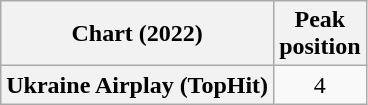<table class="wikitable plainrowheaders" style="text-align:center">
<tr>
<th scope="col">Chart (2022)</th>
<th scope="col">Peak<br>position</th>
</tr>
<tr>
<th scope="row">Ukraine Airplay (TopHit)</th>
<td>4</td>
</tr>
</table>
